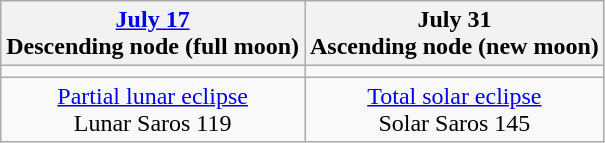<table class="wikitable">
<tr>
<th><a href='#'>July 17</a><br>Descending node (full moon)<br></th>
<th>July 31<br>Ascending node (new moon)<br></th>
</tr>
<tr>
<td></td>
<td></td>
</tr>
<tr align=center>
<td><a href='#'>Partial lunar eclipse</a><br>Lunar Saros 119</td>
<td><a href='#'>Total solar eclipse</a><br>Solar Saros 145</td>
</tr>
</table>
